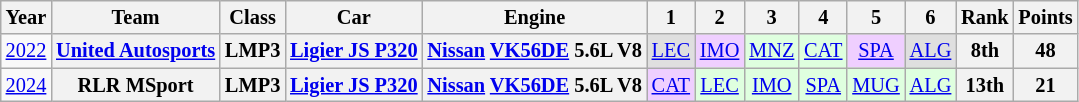<table class="wikitable" style="text-align:center; font-size:85%">
<tr>
<th>Year</th>
<th>Team</th>
<th>Class</th>
<th>Car</th>
<th>Engine</th>
<th>1</th>
<th>2</th>
<th>3</th>
<th>4</th>
<th>5</th>
<th>6</th>
<th>Rank</th>
<th>Points</th>
</tr>
<tr>
<td><a href='#'>2022</a></td>
<th nowrap><a href='#'>United Autosports</a></th>
<th>LMP3</th>
<th nowrap><a href='#'>Ligier JS P320</a></th>
<th nowrap><a href='#'>Nissan</a> <a href='#'>VK56DE</a> 5.6L V8</th>
<td style="background:#DFDFDF;"><a href='#'>LEC</a><br></td>
<td style="background:#EFCFFF;"><a href='#'>IMO</a><br></td>
<td style="background:#DFFFDF;"><a href='#'>MNZ</a><br></td>
<td style="background:#DFFFDF;"><a href='#'>CAT</a><br></td>
<td style="background:#EFCFFF;"><a href='#'>SPA</a><br></td>
<td style="background:#DFDFDF;"><a href='#'>ALG</a><br></td>
<th>8th</th>
<th>48</th>
</tr>
<tr>
<td><a href='#'>2024</a></td>
<th nowrap>RLR MSport</th>
<th>LMP3</th>
<th nowrap><a href='#'>Ligier JS P320</a></th>
<th nowrap><a href='#'>Nissan</a> <a href='#'>VK56DE</a> 5.6L V8</th>
<td style="background:#EFCFFF;"><a href='#'>CAT</a><br></td>
<td style="background:#DFFFDF;"><a href='#'>LEC</a><br></td>
<td style="background:#DFFFDF;"><a href='#'>IMO</a><br></td>
<td style="background:#DFFFDF;"><a href='#'>SPA</a><br></td>
<td style="background:#DFFFDF;"><a href='#'>MUG</a><br></td>
<td style="background:#DFFFDF;"><a href='#'>ALG</a><br></td>
<th>13th</th>
<th>21</th>
</tr>
</table>
